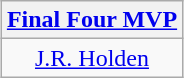<table class=wikitable style="text-align:center; margin:auto">
<tr>
<th><a href='#'>Final Four MVP</a></th>
</tr>
<tr>
<td> <a href='#'>J.R. Holden</a></td>
</tr>
</table>
